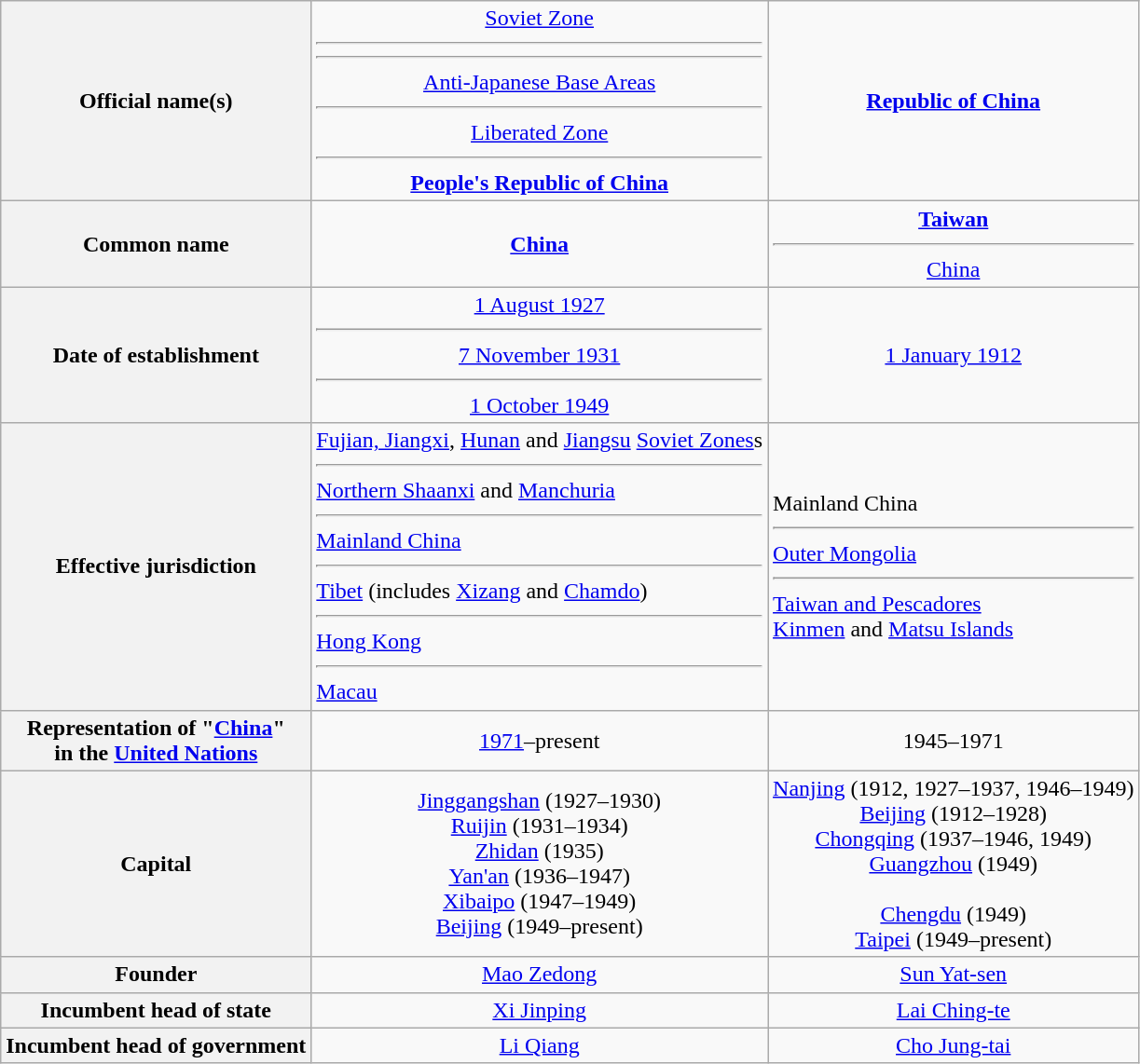<table class=wikitable style="text-align:center;">
<tr>
<th>Official name(s)</th>
<td> <a href='#'>Soviet Zone</a> <hr> <hr> <a href='#'>Anti-Japanese Base Areas</a> <hr> <a href='#'>Liberated Zone</a> <hr><strong> <a href='#'>People's Republic of China</a></strong> </td>
<td><strong> <a href='#'>Republic of China</a></strong> </td>
</tr>
<tr>
<th>Common name</th>
<td><strong><a href='#'>China</a></strong></td>
<td><strong><a href='#'>Taiwan</a></strong> <hr><a href='#'>China</a> </td>
</tr>
<tr>
<th>Date of establishment</th>
<td><a href='#'>1 August 1927</a><hr><a href='#'>7 November 1931</a><hr><a href='#'>1 October 1949</a></td>
<td><a href='#'>1 January 1912</a></td>
</tr>
<tr align=left>
<th>Effective jurisdiction</th>
<td><a href='#'>Fujian, Jiangxi</a>, <a href='#'>Hunan</a> and <a href='#'>Jiangsu</a> <a href='#'>Soviet Zones</a>s <hr><a href='#'>Northern Shaanxi</a> and <a href='#'>Manchuria</a> <hr><a href='#'>Mainland China</a> <hr><a href='#'>Tibet</a> (includes <a href='#'>Xizang</a> and <a href='#'>Chamdo</a>) <hr><a href='#'>Hong Kong</a> <hr><a href='#'>Macau</a> </td>
<td>Mainland China <hr><a href='#'>Outer Mongolia</a> <hr><a href='#'>Taiwan and Pescadores</a> <br><a href='#'>Kinmen</a> and <a href='#'>Matsu Islands</a> </td>
</tr>
<tr>
<th>Representation of "<a href='#'>China</a>"<br>in the <a href='#'>United Nations</a></th>
<td><a href='#'>1971</a>–present</td>
<td>1945–1971</td>
</tr>
<tr>
<th>Capital</th>
<td><a href='#'>Jinggangshan</a> (1927–1930)<br><a href='#'>Ruijin</a> (1931–1934)<br><a href='#'>Zhidan</a> (1935)<br><a href='#'>Yan'an</a> (1936–1947)<br><a href='#'>Xibaipo</a> (1947–1949)<br><a href='#'>Beijing</a> (1949–present)</td>
<td><a href='#'>Nanjing</a> (1912, 1927–1937, 1946–1949) <br><a href='#'>Beijing</a> (1912–1928)<br><a href='#'>Chongqing</a> (1937–1946, 1949)<br><a href='#'>Guangzhou</a> (1949)<br><br><a href='#'>Chengdu</a> (1949)<br>
<a href='#'>Taipei</a> (1949–present)</td>
</tr>
<tr>
<th>Founder</th>
<td><a href='#'>Mao Zedong</a></td>
<td><a href='#'>Sun Yat-sen</a></td>
</tr>
<tr>
<th>Incumbent head of state</th>
<td><a href='#'>Xi Jinping</a></td>
<td><a href='#'>Lai Ching-te</a></td>
</tr>
<tr>
<th>Incumbent head of government</th>
<td><a href='#'>Li Qiang</a></td>
<td><a href='#'>Cho Jung-tai</a></td>
</tr>
</table>
